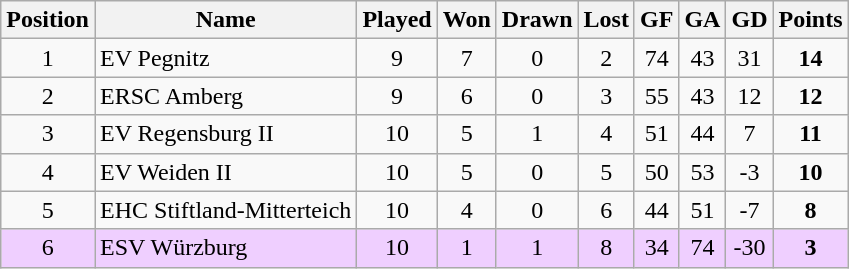<table class="wikitable">
<tr align="center">
<th>Position</th>
<th>Name</th>
<th>Played</th>
<th>Won</th>
<th>Drawn</th>
<th>Lost</th>
<th>GF</th>
<th>GA</th>
<th>GD</th>
<th>Points</th>
</tr>
<tr align="center">
<td>1</td>
<td align="left">EV Pegnitz</td>
<td>9</td>
<td>7</td>
<td>0</td>
<td>2</td>
<td>74</td>
<td>43</td>
<td>31</td>
<td><strong>14</strong></td>
</tr>
<tr align="center">
<td>2</td>
<td align="left">ERSC Amberg</td>
<td>9</td>
<td>6</td>
<td>0</td>
<td>3</td>
<td>55</td>
<td>43</td>
<td>12</td>
<td><strong>12</strong></td>
</tr>
<tr align="center">
<td>3</td>
<td align="left">EV Regensburg II</td>
<td>10</td>
<td>5</td>
<td>1</td>
<td>4</td>
<td>51</td>
<td>44</td>
<td>7</td>
<td><strong>11</strong></td>
</tr>
<tr align="center">
<td>4</td>
<td align="left">EV Weiden II</td>
<td>10</td>
<td>5</td>
<td>0</td>
<td>5</td>
<td>50</td>
<td>53</td>
<td>-3</td>
<td><strong>10</strong></td>
</tr>
<tr align="center">
<td>5</td>
<td align="left">EHC Stiftland-Mitterteich</td>
<td>10</td>
<td>4</td>
<td>0</td>
<td>6</td>
<td>44</td>
<td>51</td>
<td>-7</td>
<td><strong>8</strong></td>
</tr>
<tr align="center" bgcolor="#efcfff">
<td>6</td>
<td align="left">ESV Würzburg</td>
<td>10</td>
<td>1</td>
<td>1</td>
<td>8</td>
<td>34</td>
<td>74</td>
<td>-30</td>
<td><strong>3</strong></td>
</tr>
</table>
